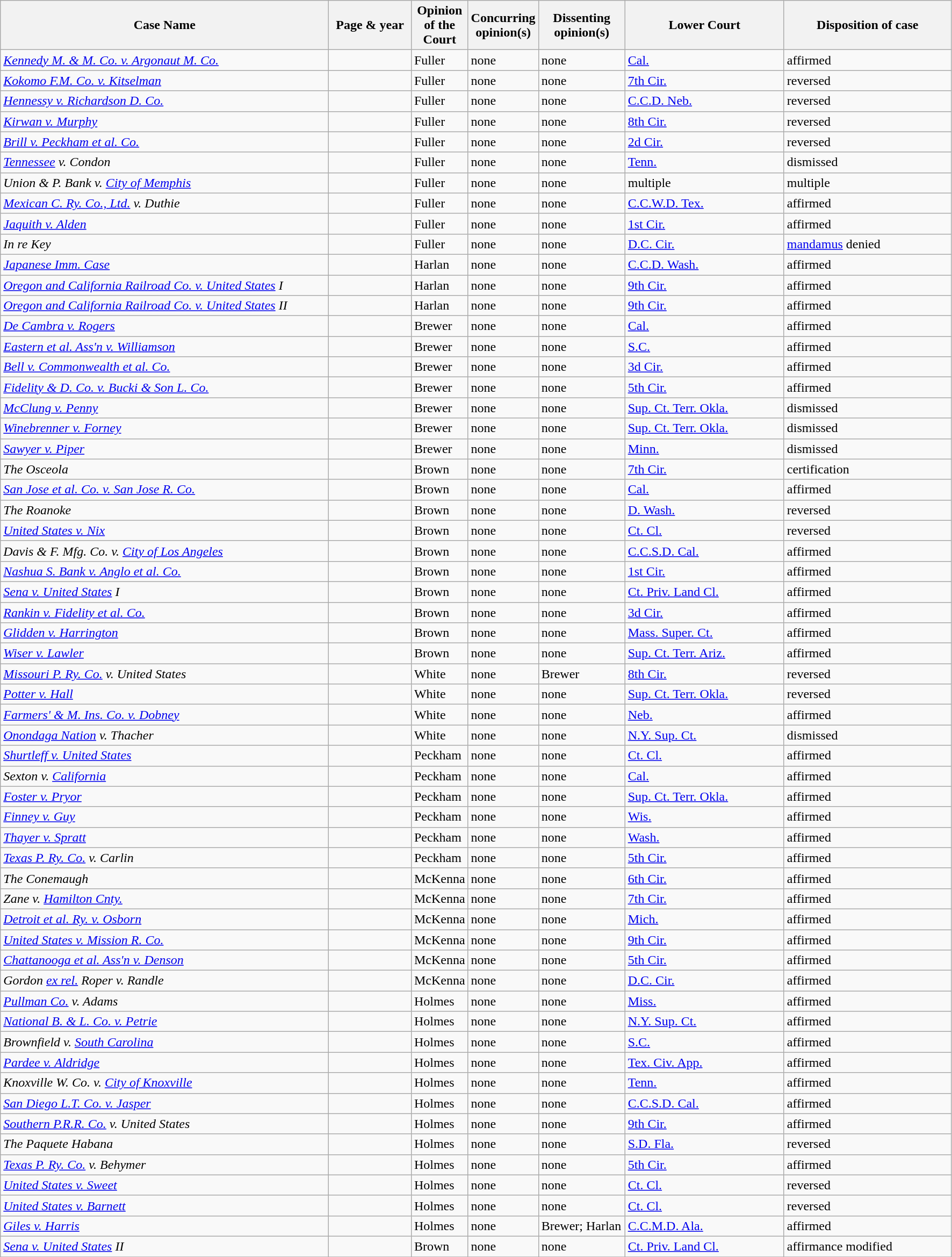<table class="wikitable sortable">
<tr>
<th scope="col" style="width: 400px;">Case Name</th>
<th scope="col" style="width: 95px;">Page & year</th>
<th scope="col" style="width: 10px;">Opinion of the Court</th>
<th scope="col" style="width: 10px;">Concurring opinion(s)</th>
<th scope="col" style="width: 100px;">Dissenting opinion(s)</th>
<th scope="col" style="width: 190px;">Lower Court</th>
<th scope="col" style="width: 200px;">Disposition of case</th>
</tr>
<tr>
<td><em><a href='#'>Kennedy M. & M. Co. v. Argonaut M. Co.</a></em></td>
<td align="right"></td>
<td>Fuller</td>
<td>none</td>
<td>none</td>
<td><a href='#'>Cal.</a></td>
<td>affirmed</td>
</tr>
<tr>
<td><em><a href='#'>Kokomo F.M. Co. v. Kitselman</a></em></td>
<td align="right"></td>
<td>Fuller</td>
<td>none</td>
<td>none</td>
<td><a href='#'>7th Cir.</a></td>
<td>reversed</td>
</tr>
<tr>
<td><em><a href='#'>Hennessy v. Richardson D. Co.</a></em></td>
<td align="right"></td>
<td>Fuller</td>
<td>none</td>
<td>none</td>
<td><a href='#'>C.C.D. Neb.</a></td>
<td>reversed</td>
</tr>
<tr>
<td><em><a href='#'>Kirwan v. Murphy</a></em></td>
<td align="right"></td>
<td>Fuller</td>
<td>none</td>
<td>none</td>
<td><a href='#'>8th Cir.</a></td>
<td>reversed</td>
</tr>
<tr>
<td><em><a href='#'>Brill v. Peckham et al. Co.</a></em></td>
<td align="right"></td>
<td>Fuller</td>
<td>none</td>
<td>none</td>
<td><a href='#'>2d Cir.</a></td>
<td>reversed</td>
</tr>
<tr>
<td><em><a href='#'>Tennessee</a> v. Condon</em></td>
<td align="right"></td>
<td>Fuller</td>
<td>none</td>
<td>none</td>
<td><a href='#'>Tenn.</a></td>
<td>dismissed</td>
</tr>
<tr>
<td><em>Union & P. Bank v. <a href='#'>City of Memphis</a></em></td>
<td align="right"></td>
<td>Fuller</td>
<td>none</td>
<td>none</td>
<td>multiple</td>
<td>multiple</td>
</tr>
<tr>
<td><em><a href='#'>Mexican C. Ry. Co., Ltd.</a> v. Duthie</em></td>
<td align="right"></td>
<td>Fuller</td>
<td>none</td>
<td>none</td>
<td><a href='#'>C.C.W.D. Tex.</a></td>
<td>affirmed</td>
</tr>
<tr>
<td><em><a href='#'>Jaquith v. Alden</a></em></td>
<td align="right"></td>
<td>Fuller</td>
<td>none</td>
<td>none</td>
<td><a href='#'>1st Cir.</a></td>
<td>affirmed</td>
</tr>
<tr>
<td><em>In re Key</em></td>
<td align="right"></td>
<td>Fuller</td>
<td>none</td>
<td>none</td>
<td><a href='#'>D.C. Cir.</a></td>
<td><a href='#'>mandamus</a> denied</td>
</tr>
<tr>
<td><em><a href='#'>Japanese Imm. Case</a></em></td>
<td align="right"></td>
<td>Harlan</td>
<td>none</td>
<td>none</td>
<td><a href='#'>C.C.D. Wash.</a></td>
<td>affirmed</td>
</tr>
<tr>
<td><em><a href='#'>Oregon and California Railroad Co. v. United States</a> I</em></td>
<td align="right"></td>
<td>Harlan</td>
<td>none</td>
<td>none</td>
<td><a href='#'>9th Cir.</a></td>
<td>affirmed</td>
</tr>
<tr>
<td><em><a href='#'>Oregon and California Railroad Co. v. United States</a> II</em></td>
<td align="right"></td>
<td>Harlan</td>
<td>none</td>
<td>none</td>
<td><a href='#'>9th Cir.</a></td>
<td>affirmed</td>
</tr>
<tr>
<td><em><a href='#'>De Cambra v. Rogers</a></em></td>
<td align="right"></td>
<td>Brewer</td>
<td>none</td>
<td>none</td>
<td><a href='#'>Cal.</a></td>
<td>affirmed</td>
</tr>
<tr>
<td><em><a href='#'>Eastern et al. Ass'n v. Williamson</a></em></td>
<td align="right"></td>
<td>Brewer</td>
<td>none</td>
<td>none</td>
<td><a href='#'>S.C.</a></td>
<td>affirmed</td>
</tr>
<tr>
<td><em><a href='#'>Bell v. Commonwealth et al. Co.</a></em></td>
<td align="right"></td>
<td>Brewer</td>
<td>none</td>
<td>none</td>
<td><a href='#'>3d Cir.</a></td>
<td>affirmed</td>
</tr>
<tr>
<td><em><a href='#'>Fidelity & D. Co. v. Bucki & Son L. Co.</a></em></td>
<td align="right"></td>
<td>Brewer</td>
<td>none</td>
<td>none</td>
<td><a href='#'>5th Cir.</a></td>
<td>affirmed</td>
</tr>
<tr>
<td><em><a href='#'>McClung v. Penny</a></em></td>
<td align="right"></td>
<td>Brewer</td>
<td>none</td>
<td>none</td>
<td><a href='#'>Sup. Ct. Terr. Okla.</a></td>
<td>dismissed</td>
</tr>
<tr>
<td><em><a href='#'>Winebrenner v. Forney</a></em></td>
<td align="right"></td>
<td>Brewer</td>
<td>none</td>
<td>none</td>
<td><a href='#'>Sup. Ct. Terr. Okla.</a></td>
<td>dismissed</td>
</tr>
<tr>
<td><em><a href='#'>Sawyer v. Piper</a></em></td>
<td align="right"></td>
<td>Brewer</td>
<td>none</td>
<td>none</td>
<td><a href='#'>Minn.</a></td>
<td>dismissed</td>
</tr>
<tr>
<td><em>The Osceola</em></td>
<td align="right"></td>
<td>Brown</td>
<td>none</td>
<td>none</td>
<td><a href='#'>7th Cir.</a></td>
<td>certification</td>
</tr>
<tr>
<td><em><a href='#'>San Jose et al. Co. v. San Jose R. Co.</a></em></td>
<td align="right"></td>
<td>Brown</td>
<td>none</td>
<td>none</td>
<td><a href='#'>Cal.</a></td>
<td>affirmed</td>
</tr>
<tr>
<td><em>The Roanoke</em></td>
<td align="right"></td>
<td>Brown</td>
<td>none</td>
<td>none</td>
<td><a href='#'>D. Wash.</a></td>
<td>reversed</td>
</tr>
<tr>
<td><em><a href='#'>United States v. Nix</a></em></td>
<td align="right"></td>
<td>Brown</td>
<td>none</td>
<td>none</td>
<td><a href='#'>Ct. Cl.</a></td>
<td>reversed</td>
</tr>
<tr>
<td><em>Davis & F. Mfg. Co. v. <a href='#'>City of Los Angeles</a></em></td>
<td align="right"></td>
<td>Brown</td>
<td>none</td>
<td>none</td>
<td><a href='#'>C.C.S.D. Cal.</a></td>
<td>affirmed</td>
</tr>
<tr>
<td><em><a href='#'>Nashua S. Bank v. Anglo et al. Co.</a></em></td>
<td align="right"></td>
<td>Brown</td>
<td>none</td>
<td>none</td>
<td><a href='#'>1st Cir.</a></td>
<td>affirmed</td>
</tr>
<tr>
<td><em><a href='#'>Sena v. United States</a> I</em></td>
<td align="right"></td>
<td>Brown</td>
<td>none</td>
<td>none</td>
<td><a href='#'>Ct. Priv. Land Cl.</a></td>
<td>affirmed</td>
</tr>
<tr>
<td><em><a href='#'>Rankin v. Fidelity et al. Co.</a></em></td>
<td align="right"></td>
<td>Brown</td>
<td>none</td>
<td>none</td>
<td><a href='#'>3d Cir.</a></td>
<td>affirmed</td>
</tr>
<tr>
<td><em><a href='#'>Glidden v. Harrington</a></em></td>
<td align="right"></td>
<td>Brown</td>
<td>none</td>
<td>none</td>
<td><a href='#'>Mass. Super. Ct.</a></td>
<td>affirmed</td>
</tr>
<tr>
<td><em><a href='#'>Wiser v. Lawler</a></em></td>
<td align="right"></td>
<td>Brown</td>
<td>none</td>
<td>none</td>
<td><a href='#'>Sup. Ct. Terr. Ariz.</a></td>
<td>affirmed</td>
</tr>
<tr>
<td><em><a href='#'>Missouri P. Ry. Co.</a> v. United States</em></td>
<td align="right"></td>
<td>White</td>
<td>none</td>
<td>Brewer</td>
<td><a href='#'>8th Cir.</a></td>
<td>reversed</td>
</tr>
<tr>
<td><em><a href='#'>Potter v. Hall</a></em></td>
<td align="right"></td>
<td>White</td>
<td>none</td>
<td>none</td>
<td><a href='#'>Sup. Ct. Terr. Okla.</a></td>
<td>reversed</td>
</tr>
<tr>
<td><em><a href='#'>Farmers' & M. Ins. Co. v. Dobney</a></em></td>
<td align="right"></td>
<td>White</td>
<td>none</td>
<td>none</td>
<td><a href='#'>Neb.</a></td>
<td>affirmed</td>
</tr>
<tr>
<td><em><a href='#'>Onondaga Nation</a> v. Thacher</em></td>
<td align="right"></td>
<td>White</td>
<td>none</td>
<td>none</td>
<td><a href='#'>N.Y. Sup. Ct.</a></td>
<td>dismissed</td>
</tr>
<tr>
<td><em><a href='#'>Shurtleff v. United States</a></em></td>
<td align="right"></td>
<td>Peckham</td>
<td>none</td>
<td>none</td>
<td><a href='#'>Ct. Cl.</a></td>
<td>affirmed</td>
</tr>
<tr>
<td><em>Sexton v. <a href='#'>California</a></em></td>
<td align="right"></td>
<td>Peckham</td>
<td>none</td>
<td>none</td>
<td><a href='#'>Cal.</a></td>
<td>affirmed</td>
</tr>
<tr>
<td><em><a href='#'>Foster v. Pryor</a></em></td>
<td align="right"></td>
<td>Peckham</td>
<td>none</td>
<td>none</td>
<td><a href='#'>Sup. Ct. Terr. Okla.</a></td>
<td>affirmed</td>
</tr>
<tr>
<td><em><a href='#'>Finney v. Guy</a></em></td>
<td align="right"></td>
<td>Peckham</td>
<td>none</td>
<td>none</td>
<td><a href='#'>Wis.</a></td>
<td>affirmed</td>
</tr>
<tr>
<td><em><a href='#'>Thayer v. Spratt</a></em></td>
<td align="right"></td>
<td>Peckham</td>
<td>none</td>
<td>none</td>
<td><a href='#'>Wash.</a></td>
<td>affirmed</td>
</tr>
<tr>
<td><em><a href='#'>Texas P. Ry. Co.</a> v. Carlin</em></td>
<td align="right"></td>
<td>Peckham</td>
<td>none</td>
<td>none</td>
<td><a href='#'>5th Cir.</a></td>
<td>affirmed</td>
</tr>
<tr>
<td><em>The Conemaugh</em></td>
<td align="right"></td>
<td>McKenna</td>
<td>none</td>
<td>none</td>
<td><a href='#'>6th Cir.</a></td>
<td>affirmed</td>
</tr>
<tr>
<td><em>Zane v. <a href='#'>Hamilton Cnty.</a></em></td>
<td align="right"></td>
<td>McKenna</td>
<td>none</td>
<td>none</td>
<td><a href='#'>7th Cir.</a></td>
<td>affirmed</td>
</tr>
<tr>
<td><em><a href='#'>Detroit et al. Ry. v. Osborn</a></em></td>
<td align="right"></td>
<td>McKenna</td>
<td>none</td>
<td>none</td>
<td><a href='#'>Mich.</a></td>
<td>affirmed</td>
</tr>
<tr>
<td><em><a href='#'>United States v. Mission R. Co.</a></em></td>
<td align="right"></td>
<td>McKenna</td>
<td>none</td>
<td>none</td>
<td><a href='#'>9th Cir.</a></td>
<td>affirmed</td>
</tr>
<tr>
<td><em><a href='#'>Chattanooga et al. Ass'n v. Denson</a></em></td>
<td align="right"></td>
<td>McKenna</td>
<td>none</td>
<td>none</td>
<td><a href='#'>5th Cir.</a></td>
<td>affirmed</td>
</tr>
<tr>
<td><em>Gordon <a href='#'>ex rel.</a> Roper v. Randle</em></td>
<td align="right"></td>
<td>McKenna</td>
<td>none</td>
<td>none</td>
<td><a href='#'>D.C. Cir.</a></td>
<td>affirmed</td>
</tr>
<tr>
<td><em><a href='#'>Pullman Co.</a> v. Adams</em></td>
<td align="right"></td>
<td>Holmes</td>
<td>none</td>
<td>none</td>
<td><a href='#'>Miss.</a></td>
<td>affirmed</td>
</tr>
<tr>
<td><em><a href='#'>National B. & L. Co. v. Petrie</a></em></td>
<td align="right"></td>
<td>Holmes</td>
<td>none</td>
<td>none</td>
<td><a href='#'>N.Y. Sup. Ct.</a></td>
<td>affirmed</td>
</tr>
<tr>
<td><em>Brownfield v. <a href='#'>South Carolina</a></em></td>
<td align="right"></td>
<td>Holmes</td>
<td>none</td>
<td>none</td>
<td><a href='#'>S.C.</a></td>
<td>affirmed</td>
</tr>
<tr>
<td><em><a href='#'>Pardee v. Aldridge</a></em></td>
<td align="right"></td>
<td>Holmes</td>
<td>none</td>
<td>none</td>
<td><a href='#'>Tex. Civ. App.</a></td>
<td>affirmed</td>
</tr>
<tr>
<td><em>Knoxville W. Co. v. <a href='#'>City of Knoxville</a></em></td>
<td align="right"></td>
<td>Holmes</td>
<td>none</td>
<td>none</td>
<td><a href='#'>Tenn.</a></td>
<td>affirmed</td>
</tr>
<tr>
<td><em><a href='#'>San Diego L.T. Co. v. Jasper</a></em></td>
<td align="right"></td>
<td>Holmes</td>
<td>none</td>
<td>none</td>
<td><a href='#'>C.C.S.D. Cal.</a></td>
<td>affirmed</td>
</tr>
<tr>
<td><em><a href='#'>Southern P.R.R. Co.</a> v. United States</em></td>
<td align="right"></td>
<td>Holmes</td>
<td>none</td>
<td>none</td>
<td><a href='#'>9th Cir.</a></td>
<td>affirmed</td>
</tr>
<tr>
<td><em>The Paquete Habana</em></td>
<td align="right"></td>
<td>Holmes</td>
<td>none</td>
<td>none</td>
<td><a href='#'>S.D. Fla.</a></td>
<td>reversed</td>
</tr>
<tr>
<td><em><a href='#'>Texas P. Ry. Co.</a> v. Behymer</em></td>
<td align="right"></td>
<td>Holmes</td>
<td>none</td>
<td>none</td>
<td><a href='#'>5th Cir.</a></td>
<td>affirmed</td>
</tr>
<tr>
<td><em><a href='#'>United States v. Sweet</a></em></td>
<td align="right"></td>
<td>Holmes</td>
<td>none</td>
<td>none</td>
<td><a href='#'>Ct. Cl.</a></td>
<td>reversed</td>
</tr>
<tr>
<td><em><a href='#'>United States v. Barnett</a></em></td>
<td align="right"></td>
<td>Holmes</td>
<td>none</td>
<td>none</td>
<td><a href='#'>Ct. Cl.</a></td>
<td>reversed</td>
</tr>
<tr>
<td><em><a href='#'>Giles v. Harris</a></em></td>
<td align="right"></td>
<td>Holmes</td>
<td>none</td>
<td>Brewer; Harlan</td>
<td><a href='#'>C.C.M.D. Ala.</a></td>
<td>affirmed</td>
</tr>
<tr>
<td><em><a href='#'>Sena v. United States</a> II</em></td>
<td align="right"></td>
<td>Brown</td>
<td>none</td>
<td>none</td>
<td><a href='#'>Ct. Priv. Land Cl.</a></td>
<td>affirmance modified</td>
</tr>
<tr>
</tr>
</table>
